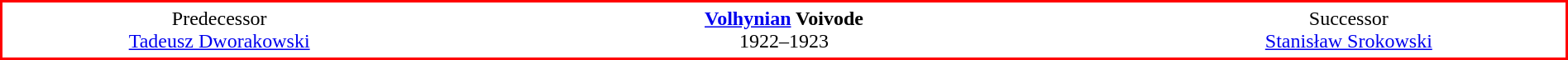<table style="clear:both; background-color: white; border-style: solid; border-color:red; border-width:2px; vertical-align:top; text-align:center; border-collapse: collapse;width:100%;margin-top:3px;" cellpadding="4" cellspacing"0">
<tr>
<td width="25%">Predecessor<br><a href='#'>Tadeusz Dworakowski</a></td>
<td width="10%"></td>
<td width="20%"><strong><a href='#'>Volhynian</a> Voivode</strong><br>1922–1923</td>
<td width="10%"></td>
<td width="25%">Successor<br><a href='#'>Stanisław Srokowski</a></td>
</tr>
</table>
